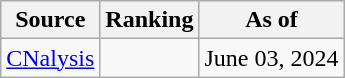<table class="wikitable" style="text-align:center">
<tr>
<th>Source</th>
<th>Ranking</th>
<th>As of</th>
</tr>
<tr>
<td align=left><a href='#'>CNalysis</a></td>
<td></td>
<td>June 03, 2024</td>
</tr>
</table>
